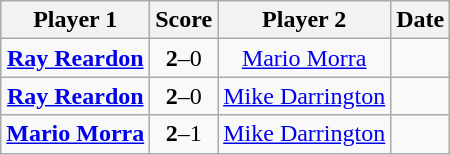<table class="wikitable" style="text-align: center">
<tr>
<th>Player 1</th>
<th>Score</th>
<th>Player 2</th>
<th>Date</th>
</tr>
<tr>
<td> <strong><a href='#'>Ray Reardon</a></strong></td>
<td><strong>2</strong>–0</td>
<td> <a href='#'>Mario Morra</a></td>
<td></td>
</tr>
<tr>
<td> <strong><a href='#'>Ray Reardon</a></strong></td>
<td><strong>2</strong>–0</td>
<td> <a href='#'>Mike Darrington</a></td>
<td></td>
</tr>
<tr>
<td> <strong><a href='#'>Mario Morra</a></strong></td>
<td><strong>2</strong>–1</td>
<td> <a href='#'>Mike Darrington</a></td>
<td></td>
</tr>
</table>
